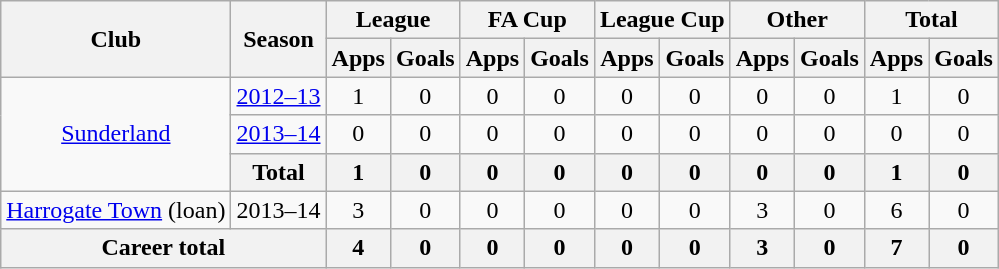<table class="wikitable" style="text-align: center;">
<tr>
<th rowspan="2">Club</th>
<th rowspan="2">Season</th>
<th colspan="2">League</th>
<th colspan="2">FA Cup</th>
<th colspan="2">League Cup</th>
<th colspan="2">Other</th>
<th colspan="2">Total</th>
</tr>
<tr>
<th>Apps</th>
<th>Goals</th>
<th>Apps</th>
<th>Goals</th>
<th>Apps</th>
<th>Goals</th>
<th>Apps</th>
<th>Goals</th>
<th>Apps</th>
<th>Goals</th>
</tr>
<tr>
<td rowspan="3" valign="center"><a href='#'>Sunderland</a></td>
<td><a href='#'>2012–13</a></td>
<td>1</td>
<td>0</td>
<td>0</td>
<td>0</td>
<td>0</td>
<td>0</td>
<td>0</td>
<td>0</td>
<td>1</td>
<td>0</td>
</tr>
<tr>
<td><a href='#'>2013–14</a></td>
<td>0</td>
<td>0</td>
<td>0</td>
<td>0</td>
<td>0</td>
<td>0</td>
<td>0</td>
<td>0</td>
<td>0</td>
<td>0</td>
</tr>
<tr>
<th>Total</th>
<th>1</th>
<th>0</th>
<th>0</th>
<th>0</th>
<th>0</th>
<th>0</th>
<th>0</th>
<th>0</th>
<th>1</th>
<th>0</th>
</tr>
<tr>
<td rowspan="1" valign="center"><a href='#'>Harrogate Town</a> (loan)</td>
<td>2013–14</td>
<td>3</td>
<td>0</td>
<td>0</td>
<td>0</td>
<td>0</td>
<td>0</td>
<td>3</td>
<td>0</td>
<td>6</td>
<td>0</td>
</tr>
<tr>
<th colspan="2">Career total</th>
<th>4</th>
<th>0</th>
<th>0</th>
<th>0</th>
<th>0</th>
<th>0</th>
<th>3</th>
<th>0</th>
<th>7</th>
<th>0</th>
</tr>
</table>
